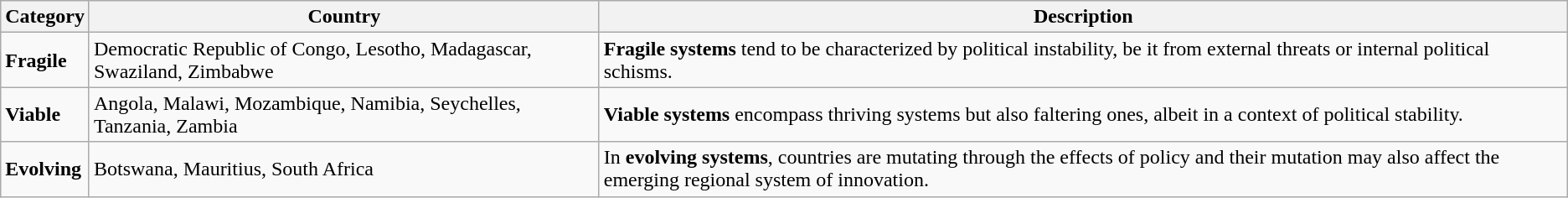<table class="wikitable">
<tr>
<th>Category</th>
<th>Country</th>
<th>Description</th>
</tr>
<tr>
<td><strong>Fragile</strong></td>
<td>Democratic Republic of Congo, Lesotho, Madagascar, Swaziland, Zimbabwe</td>
<td><strong>Fragile systems</strong> tend to be characterized by political instability, be it from external threats or internal political schisms.</td>
</tr>
<tr>
<td><strong>Viable</strong></td>
<td>Angola, Malawi, Mozambique, Namibia, Seychelles, Tanzania, Zambia</td>
<td><strong>Viable systems</strong> encompass thriving systems but also faltering ones, albeit in a context of political stability.</td>
</tr>
<tr>
<td><strong>Evolving</strong></td>
<td>Botswana, Mauritius, South Africa</td>
<td>In <strong>evolving systems</strong>, countries are mutating through the effects of policy and their mutation may also affect the emerging regional system of innovation.</td>
</tr>
</table>
